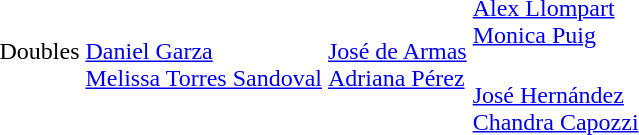<table>
<tr>
<td rowspan=2>Doubles</td>
<td rowspan=2><br><a href='#'>Daniel Garza</a><br><a href='#'>Melissa Torres Sandoval</a></td>
<td rowspan=2><br><a href='#'>José de Armas</a><br><a href='#'>Adriana Pérez</a></td>
<td><br><a href='#'>Alex Llompart</a><br><a href='#'>Monica Puig</a></td>
</tr>
<tr>
<td><br><a href='#'>José Hernández</a><br><a href='#'>Chandra Capozzi</a></td>
</tr>
</table>
